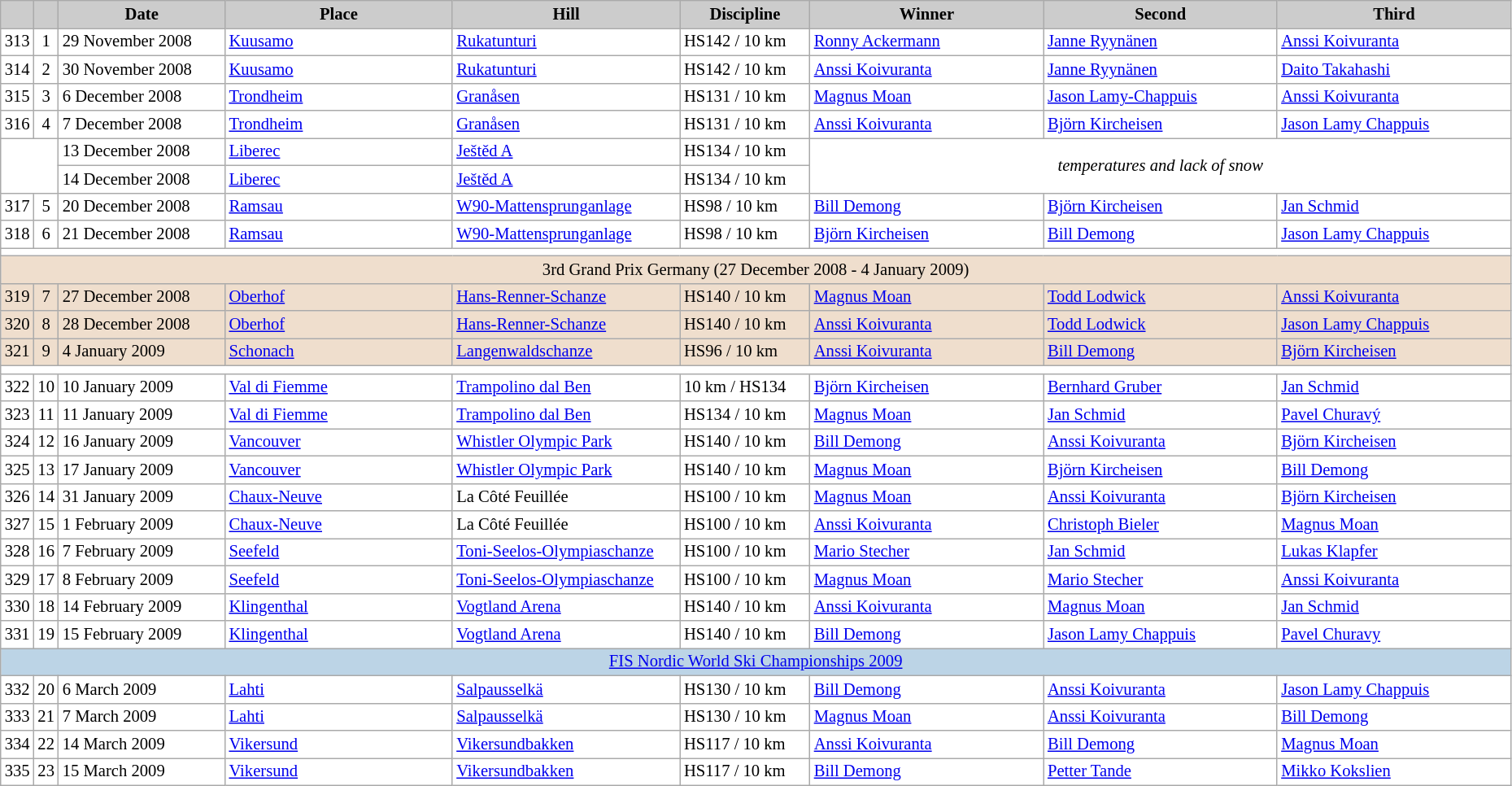<table class="wikitable plainrowheaders" style="background:#fff; font-size:86%; line-height:16px; border:grey solid 1px; border-collapse:collapse;">
<tr style="background:#ccc; text-align:center;">
<th scope="col" style="background:#ccc; width=20 px;"></th>
<th scope="col" style="background:#ccc; width=30 px;"></th>
<th scope="col" style="background:#ccc; width:130px;">Date</th>
<th scope="col" style="background:#ccc; width:180px;">Place</th>
<th scope="col" style="background:#ccc; width:180px;">Hill</th>
<th scope="col" style="background:#ccc; width:100px;">Discipline</th>
<th scope="col" style="background:#ccc; width:185px;">Winner</th>
<th scope="col" style="background:#ccc; width:185px;">Second</th>
<th scope="col" style="background:#ccc; width:185px;">Third</th>
</tr>
<tr>
<td align=center>313</td>
<td align=center>1</td>
<td>29 November 2008</td>
<td> <a href='#'>Kuusamo</a></td>
<td><a href='#'>Rukatunturi</a></td>
<td>HS142 / 10 km</td>
<td> <a href='#'>Ronny Ackermann</a></td>
<td> <a href='#'>Janne Ryynänen</a></td>
<td> <a href='#'>Anssi Koivuranta</a></td>
</tr>
<tr>
<td align=center>314</td>
<td align=center>2</td>
<td>30 November 2008</td>
<td> <a href='#'>Kuusamo</a></td>
<td><a href='#'>Rukatunturi</a></td>
<td>HS142 / 10 km</td>
<td> <a href='#'>Anssi Koivuranta</a></td>
<td> <a href='#'>Janne Ryynänen</a></td>
<td> <a href='#'>Daito Takahashi</a></td>
</tr>
<tr>
<td align=center>315</td>
<td align=center>3</td>
<td>6 December 2008</td>
<td> <a href='#'>Trondheim</a></td>
<td><a href='#'>Granåsen</a></td>
<td>HS131 / 10 km</td>
<td> <a href='#'>Magnus Moan</a></td>
<td> <a href='#'>Jason Lamy-Chappuis</a></td>
<td> <a href='#'>Anssi Koivuranta</a></td>
</tr>
<tr>
<td align=center>316</td>
<td align=center>4</td>
<td>7 December 2008</td>
<td> <a href='#'>Trondheim</a></td>
<td><a href='#'>Granåsen</a></td>
<td>HS131 / 10 km</td>
<td> <a href='#'>Anssi Koivuranta</a></td>
<td> <a href='#'>Björn Kircheisen</a></td>
<td> <a href='#'>Jason Lamy Chappuis</a></td>
</tr>
<tr>
<td colspan=2 rowspan=2></td>
<td>13 December 2008</td>
<td> <a href='#'>Liberec</a></td>
<td><a href='#'>Ještěd A</a></td>
<td>HS134 / 10 km</td>
<td colspan=3 rowspan=2 align=center><em>temperatures and lack of snow</em></td>
</tr>
<tr>
<td>14 December 2008</td>
<td> <a href='#'>Liberec</a></td>
<td><a href='#'>Ještěd A</a></td>
<td>HS134 / 10 km</td>
</tr>
<tr>
<td align=center>317</td>
<td align=center>5</td>
<td>20 December 2008</td>
<td> <a href='#'>Ramsau</a></td>
<td><a href='#'>W90-Mattensprunganlage</a></td>
<td>HS98 / 10 km</td>
<td> <a href='#'>Bill Demong</a></td>
<td> <a href='#'>Björn Kircheisen</a></td>
<td> <a href='#'>Jan Schmid</a></td>
</tr>
<tr>
<td align=center>318</td>
<td align=center>6</td>
<td>21 December 2008</td>
<td> <a href='#'>Ramsau</a></td>
<td><a href='#'>W90-Mattensprunganlage</a></td>
<td>HS98 / 10 km</td>
<td> <a href='#'>Björn Kircheisen</a></td>
<td> <a href='#'>Bill Demong</a></td>
<td> <a href='#'>Jason Lamy Chappuis</a></td>
</tr>
<tr>
<td colspan=11></td>
</tr>
<tr bgcolor=#EFDECD>
<td colspan="9" align=center>3rd Grand Prix Germany (27 December 2008 - 4 January 2009)</td>
</tr>
<tr bgcolor=#EFDECD>
<td align=center>319</td>
<td align=center>7</td>
<td>27 December 2008</td>
<td> <a href='#'>Oberhof</a></td>
<td><a href='#'>Hans-Renner-Schanze</a></td>
<td>HS140 / 10 km</td>
<td> <a href='#'>Magnus Moan</a></td>
<td> <a href='#'>Todd Lodwick</a></td>
<td> <a href='#'>Anssi Koivuranta</a></td>
</tr>
<tr bgcolor=#EFDECD>
<td align=center>320</td>
<td align=center>8</td>
<td>28 December 2008</td>
<td> <a href='#'>Oberhof</a></td>
<td><a href='#'>Hans-Renner-Schanze</a></td>
<td>HS140 / 10 km</td>
<td> <a href='#'>Anssi Koivuranta</a></td>
<td> <a href='#'>Todd Lodwick</a></td>
<td> <a href='#'>Jason Lamy Chappuis</a></td>
</tr>
<tr bgcolor=#EFDECD>
<td align=center>321</td>
<td align=center>9</td>
<td>4 January 2009</td>
<td> <a href='#'>Schonach</a></td>
<td><a href='#'>Langenwaldschanze</a></td>
<td>HS96 / 10 km</td>
<td> <a href='#'>Anssi Koivuranta</a></td>
<td> <a href='#'>Bill Demong</a></td>
<td> <a href='#'>Björn Kircheisen</a></td>
</tr>
<tr>
<td colspan=11></td>
</tr>
<tr>
<td align=center>322</td>
<td align=center>10</td>
<td>10 January 2009</td>
<td> <a href='#'>Val di Fiemme</a></td>
<td><a href='#'>Trampolino dal Ben</a></td>
<td>10 km / HS134</td>
<td> <a href='#'>Björn Kircheisen</a></td>
<td> <a href='#'>Bernhard Gruber</a></td>
<td> <a href='#'>Jan Schmid</a></td>
</tr>
<tr>
<td align=center>323</td>
<td align=center>11</td>
<td>11 January 2009</td>
<td> <a href='#'>Val di Fiemme</a></td>
<td><a href='#'>Trampolino dal Ben</a></td>
<td>HS134 / 10 km</td>
<td> <a href='#'>Magnus Moan</a></td>
<td> <a href='#'>Jan Schmid</a></td>
<td> <a href='#'>Pavel Churavý</a></td>
</tr>
<tr>
<td align=center>324</td>
<td align=center>12</td>
<td>16 January 2009</td>
<td> <a href='#'>Vancouver</a></td>
<td><a href='#'>Whistler Olympic Park</a></td>
<td>HS140 / 10 km</td>
<td> <a href='#'>Bill Demong</a></td>
<td> <a href='#'>Anssi Koivuranta</a></td>
<td> <a href='#'>Björn Kircheisen</a></td>
</tr>
<tr>
<td align=center>325</td>
<td align=center>13</td>
<td>17 January 2009</td>
<td> <a href='#'>Vancouver</a></td>
<td><a href='#'>Whistler Olympic Park</a></td>
<td>HS140 / 10 km</td>
<td> <a href='#'>Magnus Moan</a></td>
<td> <a href='#'>Björn Kircheisen</a></td>
<td> <a href='#'>Bill Demong</a></td>
</tr>
<tr>
<td align=center>326</td>
<td align=center>14</td>
<td>31 January 2009</td>
<td> <a href='#'>Chaux-Neuve</a></td>
<td>La Côté Feuillée</td>
<td>HS100 / 10 km</td>
<td> <a href='#'>Magnus Moan</a></td>
<td> <a href='#'>Anssi Koivuranta</a></td>
<td> <a href='#'>Björn Kircheisen</a></td>
</tr>
<tr>
<td align=center>327</td>
<td align=center>15</td>
<td>1 February 2009</td>
<td> <a href='#'>Chaux-Neuve</a></td>
<td>La Côté Feuillée</td>
<td>HS100 / 10 km</td>
<td> <a href='#'>Anssi Koivuranta</a></td>
<td> <a href='#'>Christoph Bieler</a></td>
<td> <a href='#'>Magnus Moan</a></td>
</tr>
<tr>
<td align=center>328</td>
<td align=center>16</td>
<td>7 February 2009</td>
<td> <a href='#'>Seefeld</a></td>
<td><a href='#'>Toni-Seelos-Olympiaschanze</a></td>
<td>HS100 / 10 km</td>
<td> <a href='#'>Mario Stecher</a></td>
<td> <a href='#'>Jan Schmid</a></td>
<td> <a href='#'>Lukas Klapfer</a></td>
</tr>
<tr>
<td align=center>329</td>
<td align=center>17</td>
<td>8 February 2009</td>
<td> <a href='#'>Seefeld</a></td>
<td><a href='#'>Toni-Seelos-Olympiaschanze</a></td>
<td>HS100 / 10 km</td>
<td> <a href='#'>Magnus Moan</a></td>
<td> <a href='#'>Mario Stecher</a></td>
<td> <a href='#'>Anssi Koivuranta</a></td>
</tr>
<tr>
<td align=center>330</td>
<td align=center>18</td>
<td>14 February 2009</td>
<td> <a href='#'>Klingenthal</a></td>
<td><a href='#'>Vogtland Arena</a></td>
<td>HS140 / 10 km</td>
<td> <a href='#'>Anssi Koivuranta</a></td>
<td> <a href='#'>Magnus Moan</a></td>
<td> <a href='#'>Jan Schmid</a></td>
</tr>
<tr>
<td align=center>331</td>
<td align=center>19</td>
<td>15 February 2009</td>
<td> <a href='#'>Klingenthal</a></td>
<td><a href='#'>Vogtland Arena</a></td>
<td>HS140 / 10 km</td>
<td> <a href='#'>Bill Demong</a></td>
<td> <a href='#'>Jason Lamy Chappuis</a></td>
<td> <a href='#'>Pavel Churavy</a></td>
</tr>
<tr bgcolor=#BCD4E6>
<td colspan="9" align="center"><a href='#'>FIS Nordic World Ski Championships 2009</a></td>
</tr>
<tr>
<td align=center>332</td>
<td align=center>20</td>
<td>6 March 2009</td>
<td> <a href='#'>Lahti</a></td>
<td><a href='#'>Salpausselkä</a></td>
<td>HS130 / 10 km</td>
<td> <a href='#'>Bill Demong</a></td>
<td> <a href='#'>Anssi Koivuranta</a></td>
<td> <a href='#'>Jason Lamy Chappuis</a></td>
</tr>
<tr>
<td align=center>333</td>
<td align=center>21</td>
<td>7 March 2009</td>
<td> <a href='#'>Lahti</a></td>
<td><a href='#'>Salpausselkä</a></td>
<td>HS130 / 10 km</td>
<td> <a href='#'>Magnus Moan</a></td>
<td> <a href='#'>Anssi Koivuranta</a></td>
<td> <a href='#'>Bill Demong</a></td>
</tr>
<tr>
<td align=center>334</td>
<td align=center>22</td>
<td>14 March 2009</td>
<td> <a href='#'>Vikersund</a></td>
<td><a href='#'>Vikersundbakken</a></td>
<td>HS117 / 10 km</td>
<td> <a href='#'>Anssi Koivuranta</a></td>
<td> <a href='#'>Bill Demong</a></td>
<td> <a href='#'>Magnus Moan</a></td>
</tr>
<tr>
<td align=center>335</td>
<td align=center>23</td>
<td>15 March 2009</td>
<td> <a href='#'>Vikersund</a></td>
<td><a href='#'>Vikersundbakken</a></td>
<td>HS117 / 10 km</td>
<td> <a href='#'>Bill Demong</a></td>
<td> <a href='#'>Petter Tande</a></td>
<td> <a href='#'>Mikko Kokslien</a></td>
</tr>
</table>
